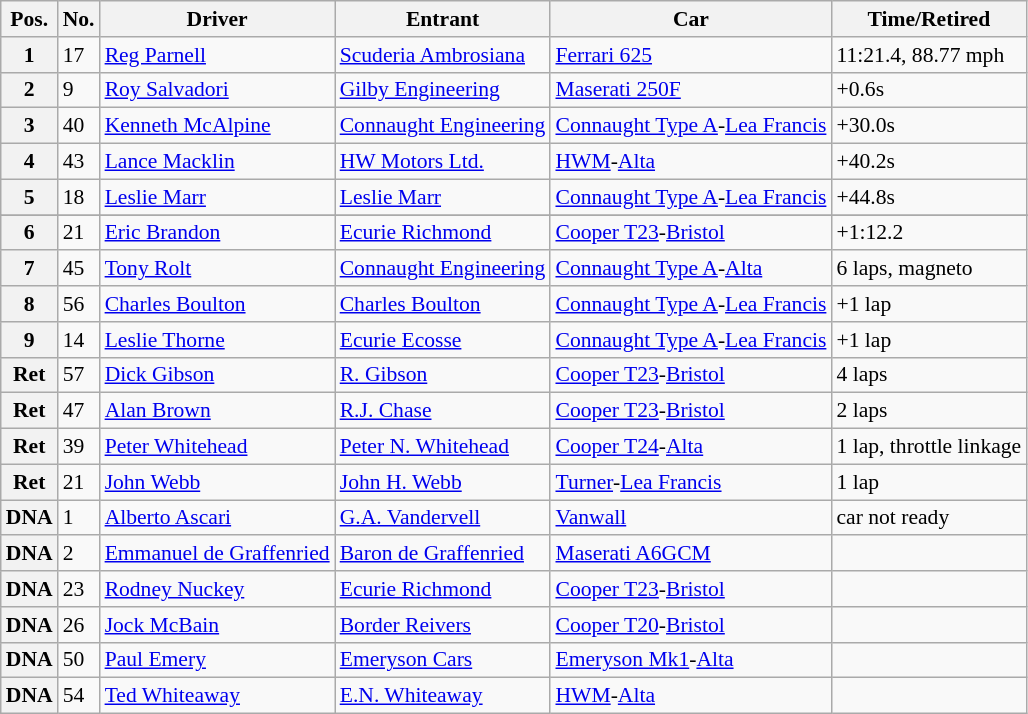<table class="wikitable" style="font-size: 90%;">
<tr>
<th>Pos.</th>
<th>No.</th>
<th>Driver</th>
<th>Entrant</th>
<th>Car</th>
<th>Time/Retired</th>
</tr>
<tr>
<th>1</th>
<td>17</td>
<td> <a href='#'>Reg Parnell</a></td>
<td><a href='#'>Scuderia Ambrosiana</a></td>
<td><a href='#'>Ferrari 625</a></td>
<td>11:21.4, 88.77 mph</td>
</tr>
<tr>
<th>2</th>
<td>9</td>
<td> <a href='#'>Roy Salvadori</a></td>
<td><a href='#'>Gilby Engineering</a></td>
<td><a href='#'>Maserati 250F</a></td>
<td>+0.6s</td>
</tr>
<tr>
<th>3</th>
<td>40</td>
<td> <a href='#'>Kenneth McAlpine</a></td>
<td><a href='#'>Connaught Engineering</a></td>
<td><a href='#'>Connaught Type A</a>-<a href='#'>Lea Francis</a></td>
<td>+30.0s</td>
</tr>
<tr>
<th>4</th>
<td>43</td>
<td> <a href='#'>Lance Macklin</a></td>
<td><a href='#'>HW Motors Ltd.</a></td>
<td><a href='#'>HWM</a>-<a href='#'>Alta</a></td>
<td>+40.2s</td>
</tr>
<tr>
<th>5</th>
<td>18</td>
<td> <a href='#'>Leslie Marr</a></td>
<td><a href='#'>Leslie Marr</a></td>
<td><a href='#'>Connaught Type A</a>-<a href='#'>Lea Francis</a></td>
<td>+44.8s</td>
</tr>
<tr>
</tr>
<tr>
<th>6</th>
<td>21</td>
<td> <a href='#'>Eric Brandon</a></td>
<td><a href='#'>Ecurie Richmond</a></td>
<td><a href='#'>Cooper T23</a>-<a href='#'>Bristol</a></td>
<td>+1:12.2</td>
</tr>
<tr>
<th>7</th>
<td>45</td>
<td> <a href='#'>Tony Rolt</a></td>
<td><a href='#'>Connaught Engineering</a></td>
<td><a href='#'>Connaught Type A</a>-<a href='#'>Alta</a></td>
<td>6 laps, magneto</td>
</tr>
<tr>
<th>8</th>
<td>56</td>
<td> <a href='#'>Charles Boulton</a></td>
<td><a href='#'>Charles Boulton</a></td>
<td><a href='#'>Connaught Type A</a>-<a href='#'>Lea Francis</a></td>
<td>+1 lap</td>
</tr>
<tr>
<th>9</th>
<td>14</td>
<td> <a href='#'>Leslie Thorne</a></td>
<td><a href='#'>Ecurie Ecosse</a></td>
<td><a href='#'>Connaught Type A</a>-<a href='#'>Lea Francis</a></td>
<td>+1 lap</td>
</tr>
<tr>
<th>Ret</th>
<td>57</td>
<td> <a href='#'>Dick Gibson</a></td>
<td><a href='#'>R. Gibson</a></td>
<td><a href='#'>Cooper T23</a>-<a href='#'>Bristol</a></td>
<td>4 laps</td>
</tr>
<tr>
<th>Ret</th>
<td>47</td>
<td> <a href='#'>Alan Brown</a></td>
<td><a href='#'>R.J. Chase</a></td>
<td><a href='#'>Cooper T23</a>-<a href='#'>Bristol</a></td>
<td>2 laps</td>
</tr>
<tr>
<th>Ret</th>
<td>39</td>
<td> <a href='#'>Peter Whitehead</a></td>
<td><a href='#'>Peter N. Whitehead</a></td>
<td><a href='#'>Cooper T24</a>-<a href='#'>Alta</a></td>
<td>1 lap, throttle linkage</td>
</tr>
<tr>
<th>Ret</th>
<td>21</td>
<td> <a href='#'>John Webb</a></td>
<td><a href='#'>John H. Webb</a></td>
<td><a href='#'>Turner</a>-<a href='#'>Lea Francis</a></td>
<td>1 lap</td>
</tr>
<tr>
<th>DNA</th>
<td>1</td>
<td> <a href='#'>Alberto Ascari</a></td>
<td><a href='#'>G.A. Vandervell</a></td>
<td><a href='#'>Vanwall</a></td>
<td>car not ready</td>
</tr>
<tr>
<th>DNA</th>
<td>2</td>
<td> <a href='#'>Emmanuel de Graffenried</a></td>
<td><a href='#'>Baron de Graffenried</a></td>
<td><a href='#'>Maserati A6GCM</a></td>
<td></td>
</tr>
<tr>
<th>DNA</th>
<td>23</td>
<td> <a href='#'>Rodney Nuckey</a></td>
<td><a href='#'>Ecurie Richmond</a></td>
<td><a href='#'>Cooper T23</a>-<a href='#'>Bristol</a></td>
<td></td>
</tr>
<tr>
<th>DNA</th>
<td>26</td>
<td> <a href='#'>Jock McBain</a></td>
<td><a href='#'>Border Reivers</a></td>
<td><a href='#'>Cooper T20</a>-<a href='#'>Bristol</a></td>
<td></td>
</tr>
<tr>
<th>DNA</th>
<td>50</td>
<td> <a href='#'>Paul Emery</a></td>
<td><a href='#'>Emeryson Cars</a></td>
<td><a href='#'>Emeryson Mk1</a>-<a href='#'>Alta</a></td>
<td></td>
</tr>
<tr>
<th>DNA</th>
<td>54</td>
<td> <a href='#'>Ted Whiteaway</a></td>
<td><a href='#'>E.N. Whiteaway</a></td>
<td><a href='#'>HWM</a>-<a href='#'>Alta</a></td>
<td></td>
</tr>
</table>
